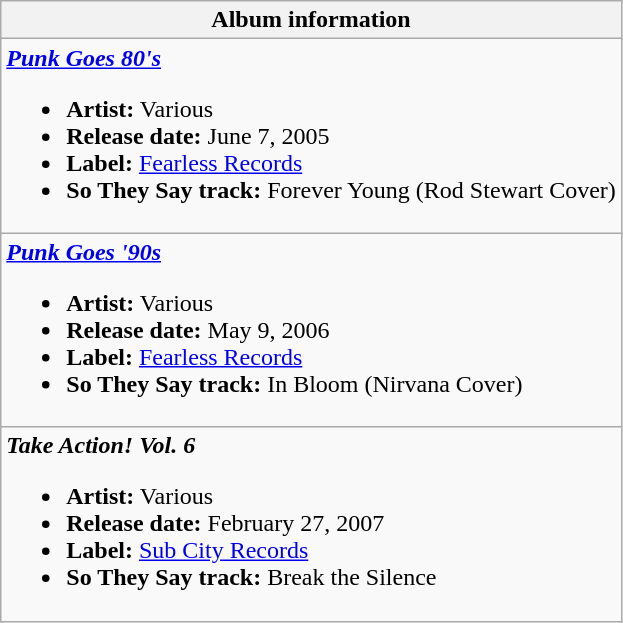<table class="wikitable">
<tr>
<th>Album information</th>
</tr>
<tr valign="middle">
<td><strong><em><a href='#'>Punk Goes 80's</a></em></strong><br><ul><li><strong>Artist:</strong> Various</li><li><strong>Release date:</strong> June 7, 2005</li><li><strong>Label:</strong> <a href='#'>Fearless Records</a></li><li><strong>So They Say track:</strong> Forever Young (Rod Stewart Cover)</li></ul></td>
</tr>
<tr>
<td><strong><em><a href='#'>Punk Goes '90s</a></em></strong><br><ul><li><strong>Artist:</strong> Various</li><li><strong>Release date:</strong> May 9, 2006</li><li><strong>Label:</strong> <a href='#'>Fearless Records</a></li><li><strong>So They Say track:</strong> In Bloom (Nirvana Cover)</li></ul></td>
</tr>
<tr>
<td><strong><em>Take Action! Vol. 6</em></strong><br><ul><li><strong>Artist:</strong> Various</li><li><strong>Release date:</strong> February 27, 2007</li><li><strong>Label:</strong> <a href='#'>Sub City Records</a></li><li><strong>So They Say track:</strong> Break the Silence</li></ul></td>
</tr>
</table>
